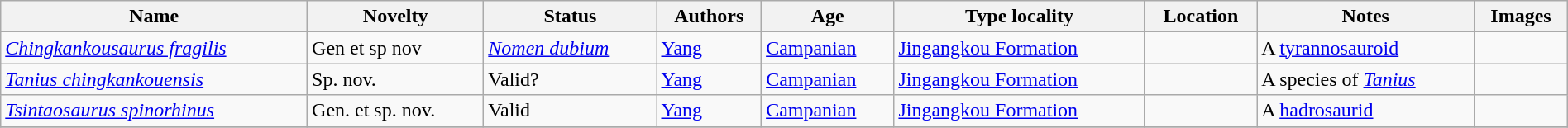<table class="wikitable sortable" align="center" width="100%">
<tr>
<th>Name</th>
<th>Novelty</th>
<th>Status</th>
<th>Authors</th>
<th>Age</th>
<th>Type locality</th>
<th>Location</th>
<th>Notes</th>
<th>Images</th>
</tr>
<tr>
<td><em><a href='#'>Chingkankousaurus fragilis</a></em></td>
<td>Gen et sp nov</td>
<td><em><a href='#'>Nomen dubium</a></em></td>
<td><a href='#'>Yang</a></td>
<td><a href='#'>Campanian</a></td>
<td><a href='#'>Jingangkou Formation</a></td>
<td></td>
<td>A <a href='#'>tyrannosauroid</a></td>
<td></td>
</tr>
<tr>
<td><em><a href='#'>Tanius chingkankouensis</a></em></td>
<td>Sp. nov.</td>
<td>Valid?</td>
<td><a href='#'>Yang</a></td>
<td><a href='#'>Campanian</a></td>
<td><a href='#'>Jingangkou Formation</a></td>
<td></td>
<td>A species of <em><a href='#'>Tanius</a></em></td>
<td></td>
</tr>
<tr>
<td><em><a href='#'>Tsintaosaurus spinorhinus</a></em></td>
<td>Gen. et sp. nov.</td>
<td>Valid</td>
<td><a href='#'>Yang</a></td>
<td><a href='#'>Campanian</a></td>
<td><a href='#'>Jingangkou Formation</a></td>
<td></td>
<td>A <a href='#'>hadrosaurid</a></td>
<td></td>
</tr>
<tr>
</tr>
</table>
